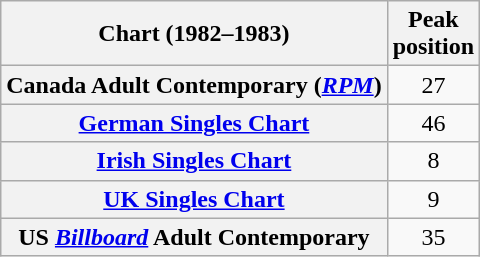<table class="wikitable sortable plainrowheaders" style="text-align:center">
<tr>
<th>Chart (1982–1983)</th>
<th>Peak<br>position</th>
</tr>
<tr>
<th scope="row">Canada Adult Contemporary (<em><a href='#'>RPM</a></em>)</th>
<td>27</td>
</tr>
<tr>
<th scope="row"><a href='#'>German Singles Chart</a></th>
<td>46</td>
</tr>
<tr>
<th scope="row"><a href='#'>Irish Singles Chart</a></th>
<td>8</td>
</tr>
<tr>
<th scope="row"><a href='#'>UK Singles Chart</a></th>
<td>9</td>
</tr>
<tr>
<th scope="row">US <a href='#'><em>Billboard</em></a> Adult Contemporary</th>
<td>35</td>
</tr>
</table>
